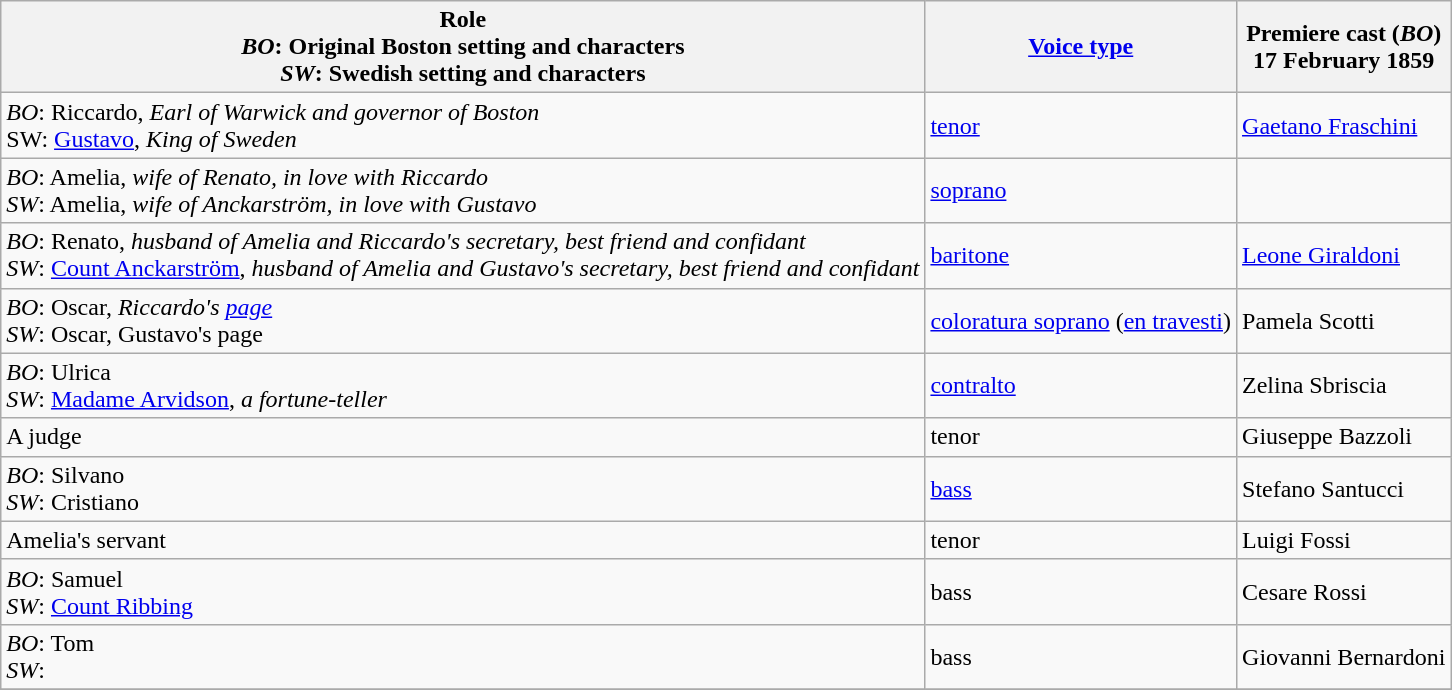<table class="wikitable">
<tr>
<th>Role<br><em>BO</em>: Original Boston setting and characters<br><em>SW</em>: Swedish setting and characters</th>
<th><a href='#'>Voice type</a></th>
<th>Premiere cast (<em>BO</em>)<br>17 February 1859</th>
</tr>
<tr>
<td><em>BO</em>: Riccardo, <em>Earl of Warwick and governor of Boston</em> <br>SW: <a href='#'>Gustavo</a>, <em>King of Sweden</em></td>
<td><a href='#'>tenor</a></td>
<td><a href='#'>Gaetano Fraschini</a></td>
</tr>
<tr>
<td><em>BO</em>: Amelia, <em>wife of Renato, in love with Riccardo</em><br><em>SW</em>: Amelia, <em>wife of Anckarström, in love with Gustavo </em></td>
<td><a href='#'>soprano</a></td>
<td></td>
</tr>
<tr>
<td><em>BO</em>: Renato, <em>husband of Amelia and Riccardo's secretary, best friend and confidant</em><br><em>SW</em>: <a href='#'>Count Anckarström</a>, <em>husband of Amelia and Gustavo's secretary, best friend and confidant</em></td>
<td><a href='#'>baritone</a></td>
<td><a href='#'>Leone Giraldoni</a></td>
</tr>
<tr>
<td><em>BO</em>: Oscar, <em>Riccardo's <a href='#'>page</a></em><br><em>SW</em>: Oscar, Gustavo's page</td>
<td><a href='#'>coloratura soprano</a> (<a href='#'>en travesti</a>)</td>
<td>Pamela Scotti</td>
</tr>
<tr>
<td><em>BO</em>: Ulrica<br><em>SW</em>: <a href='#'>Madame Arvidson</a>, <em>a fortune-teller</em></td>
<td><a href='#'>contralto</a></td>
<td>Zelina Sbriscia</td>
</tr>
<tr>
<td>A judge</td>
<td>tenor</td>
<td>Giuseppe Bazzoli</td>
</tr>
<tr>
<td><em>BO</em>: Silvano<br><em>SW</em>: Cristiano</td>
<td><a href='#'>bass</a></td>
<td>Stefano Santucci</td>
</tr>
<tr>
<td>Amelia's servant</td>
<td>tenor</td>
<td>Luigi Fossi</td>
</tr>
<tr>
<td><em>BO</em>: Samuel <br><em>SW</em>: <a href='#'>Count Ribbing</a></td>
<td>bass</td>
<td>Cesare Rossi</td>
</tr>
<tr>
<td><em>BO</em>: Tom<br><em>SW</em>: </td>
<td>bass</td>
<td>Giovanni Bernardoni</td>
</tr>
<tr>
</tr>
</table>
